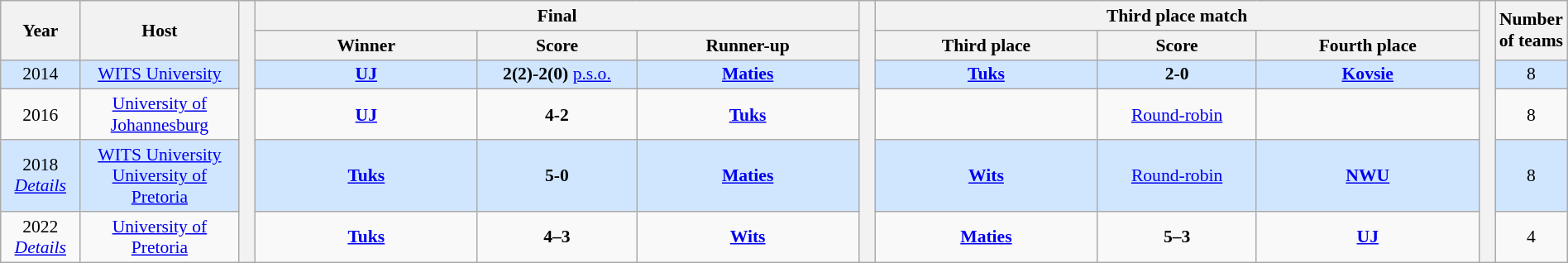<table class="wikitable" style="text-align:center;width:100%; font-size:90%;">
<tr>
<th rowspan=2 width=5%>Year</th>
<th rowspan=2 width=10%>Host</th>
<th width=1% rowspan=14></th>
<th colspan=3>Final</th>
<th width=1% rowspan=14></th>
<th colspan=3>Third place match</th>
<th width=1% rowspan=14></th>
<th width=4% rowspan=2>Number of teams</th>
</tr>
<tr>
<th width=14%>Winner</th>
<th width=10%>Score</th>
<th width=14%>Runner-up</th>
<th width=14%>Third place</th>
<th width=10%>Score</th>
<th width=14%>Fourth place</th>
</tr>
<tr bgcolor=#D0E6FF>
<td>2014</td>
<td><a href='#'>WITS University</a></td>
<td><strong><a href='#'>UJ</a></strong></td>
<td><strong>2(2)-2(0)</strong> <a href='#'>p.s.o.</a></td>
<td><strong><a href='#'>Maties</a></strong></td>
<td><strong><a href='#'>Tuks</a></strong></td>
<td><strong>2-0</strong></td>
<td><strong><a href='#'>Kovsie</a></strong></td>
<td>8</td>
</tr>
<tr>
<td>2016</td>
<td><a href='#'>University of Johannesburg</a></td>
<td><strong><a href='#'>UJ</a></strong></td>
<td><strong>4-2</strong></td>
<td><strong><a href='#'>Tuks</a></strong></td>
<td></td>
<td><a href='#'>Round-robin</a></td>
<td></td>
<td>8</td>
</tr>
<tr bgcolor=#D0E6FF>
<td>2018<br><em><a href='#'>Details</a></em></td>
<td><a href='#'>WITS University</a><br><a href='#'>University of Pretoria</a></td>
<td><strong><a href='#'>Tuks</a></strong></td>
<td><strong>5-0</strong></td>
<td><strong><a href='#'>Maties</a></strong></td>
<td><strong><a href='#'>Wits</a></strong></td>
<td><a href='#'>Round-robin</a></td>
<td><strong><a href='#'>NWU</a></strong></td>
<td>8</td>
</tr>
<tr>
<td>2022<br><em><a href='#'>Details</a></em></td>
<td><a href='#'>University of Pretoria</a></td>
<td><strong><a href='#'>Tuks</a></strong></td>
<td><strong>4–3</strong></td>
<td><strong><a href='#'>Wits</a></strong></td>
<td><strong><a href='#'>Maties</a></strong></td>
<td><strong>5–3</strong></td>
<td><strong><a href='#'>UJ</a></strong></td>
<td>4</td>
</tr>
</table>
